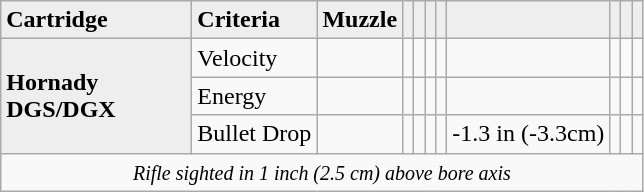<table class="wikitable" border="1">
<tr>
<td style="background: #eeeeee" width="120pt"><strong>Cartridge</strong></td>
<td style="background: #eeeeee"><strong>Criteria</strong></td>
<td style="background: #eeeeee"><strong>Muzzle</strong></td>
<td style="background: #eeeeee"><strong></strong></td>
<td style="background: #eeeeee"><strong></strong></td>
<td style="background: #eeeeee"><strong></strong></td>
<td style="background: #eeeeee"><strong></strong></td>
<td style="background: #eeeeee"><strong></strong></td>
<td style="background: #eeeeee"><strong></strong></td>
<td style="background: #eeeeee"><strong></strong></td>
<td style="background: #eeeeee"><strong></strong></td>
</tr>
<tr>
<td style="background: #eeeeee" rowspan="3"><strong>Hornady  DGS/DGX</strong></td>
<td>Velocity</td>
<td></td>
<td></td>
<td></td>
<td></td>
<td></td>
<td></td>
<td></td>
<td></td>
<td></td>
</tr>
<tr>
<td>Energy</td>
<td></td>
<td></td>
<td></td>
<td></td>
<td></td>
<td></td>
<td></td>
<td></td>
<td></td>
</tr>
<tr>
<td>Bullet Drop</td>
<td></td>
<td></td>
<td></td>
<td></td>
<td></td>
<td>-1.3 in (-3.3cm)</td>
<td></td>
<td></td>
<td></td>
</tr>
<tr>
<td colspan="11" align="center"><small><em>Rifle sighted in 1 inch (2.5 cm) above bore axis</em></small></td>
</tr>
</table>
